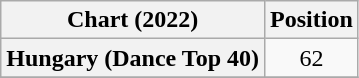<table class="wikitable sortable plainrowheaders" style="text-align:center">
<tr>
<th scope="col">Chart (2022)</th>
<th scope="col">Position</th>
</tr>
<tr>
<th scope="row">Hungary (Dance Top 40)</th>
<td>62</td>
</tr>
<tr>
</tr>
</table>
